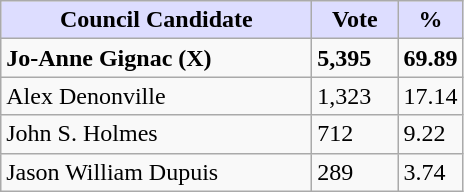<table class="wikitable sortable">
<tr>
<th style="background:#ddf; width:200px;">Council Candidate</th>
<th style="background:#ddf; width:50px;">Vote</th>
<th style="background:#ddf; width:30px;">%</th>
</tr>
<tr>
<td><strong>Jo-Anne Gignac (X)</strong></td>
<td><strong>5,395</strong></td>
<td><strong>69.89</strong></td>
</tr>
<tr>
<td>Alex Denonville</td>
<td>1,323</td>
<td>17.14</td>
</tr>
<tr>
<td>John S. Holmes</td>
<td>712</td>
<td>9.22</td>
</tr>
<tr>
<td>Jason William Dupuis</td>
<td>289</td>
<td>3.74</td>
</tr>
</table>
